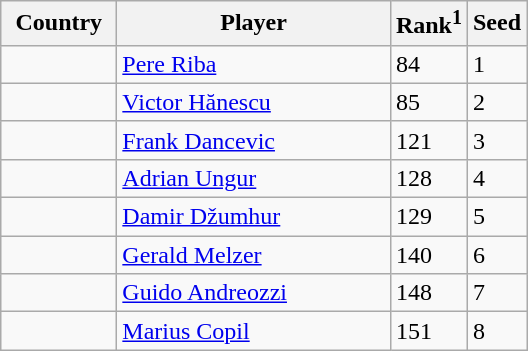<table class="sortable wikitable">
<tr>
<th width="70">Country</th>
<th width="175">Player</th>
<th>Rank<sup>1</sup></th>
<th>Seed</th>
</tr>
<tr>
<td></td>
<td><a href='#'>Pere Riba</a></td>
<td>84</td>
<td>1</td>
</tr>
<tr>
<td></td>
<td><a href='#'>Victor Hănescu</a></td>
<td>85</td>
<td>2</td>
</tr>
<tr>
<td></td>
<td><a href='#'>Frank Dancevic</a></td>
<td>121</td>
<td>3</td>
</tr>
<tr>
<td></td>
<td><a href='#'>Adrian Ungur</a></td>
<td>128</td>
<td>4</td>
</tr>
<tr>
<td></td>
<td><a href='#'>Damir Džumhur</a></td>
<td>129</td>
<td>5</td>
</tr>
<tr>
<td></td>
<td><a href='#'>Gerald Melzer</a></td>
<td>140</td>
<td>6</td>
</tr>
<tr>
<td></td>
<td><a href='#'>Guido Andreozzi</a></td>
<td>148</td>
<td>7</td>
</tr>
<tr>
<td></td>
<td><a href='#'>Marius Copil</a></td>
<td>151</td>
<td>8</td>
</tr>
</table>
